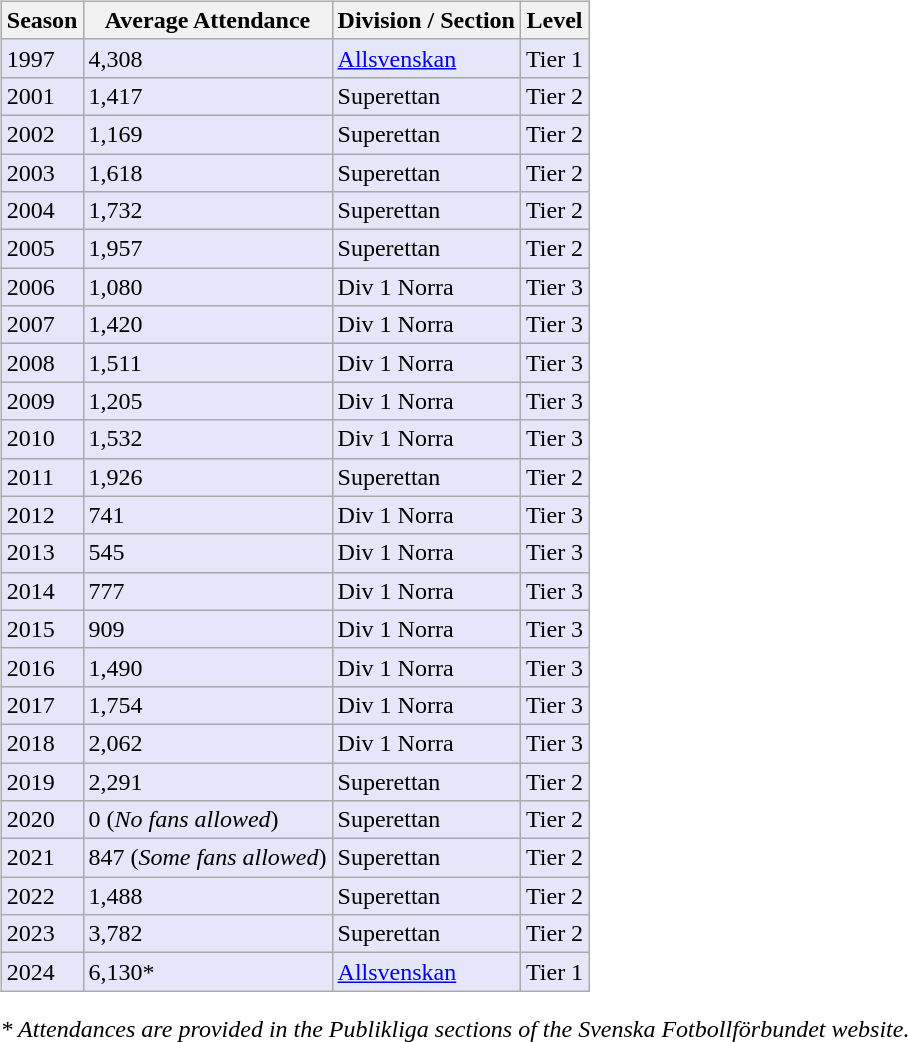<table>
<tr>
<td valign="top" width=0%><br><table class="wikitable">
<tr style="background:#f0f6fa;">
<th>Season</th>
<th>Average Attendance</th>
<th>Division / Section</th>
<th>Level</th>
</tr>
<tr>
<td style="background:#E6E6FA;">1997</td>
<td style="background:#E6E6FA;">4,308</td>
<td style="background:#E6E6FA;"><a href='#'>Allsvenskan</a></td>
<td style="background:#E6E6FA;">Tier 1</td>
</tr>
<tr>
<td style="background:#E6E6FA;">2001</td>
<td style="background:#E6E6FA;">1,417</td>
<td style="background:#E6E6FA;">Superettan</td>
<td style="background:#E6E6FA;">Tier 2</td>
</tr>
<tr>
<td style="background:#E6E6FA;">2002</td>
<td style="background:#E6E6FA;">1,169</td>
<td style="background:#E6E6FA;">Superettan</td>
<td style="background:#E6E6FA;">Tier 2</td>
</tr>
<tr>
<td style="background:#E6E6FA;">2003</td>
<td style="background:#E6E6FA;">1,618</td>
<td style="background:#E6E6FA;">Superettan</td>
<td style="background:#E6E6FA;">Tier 2</td>
</tr>
<tr>
<td style="background:#E6E6FA;">2004</td>
<td style="background:#E6E6FA;">1,732</td>
<td style="background:#E6E6FA;">Superettan</td>
<td style="background:#E6E6FA;">Tier 2</td>
</tr>
<tr>
<td style="background:#E6E6FA;">2005</td>
<td style="background:#E6E6FA;">1,957</td>
<td style="background:#E6E6FA;">Superettan</td>
<td style="background:#E6E6FA;">Tier 2</td>
</tr>
<tr>
<td style="background:#E6E6FA;">2006</td>
<td style="background:#E6E6FA;">1,080</td>
<td style="background:#E6E6FA;">Div 1 Norra</td>
<td style="background:#E6E6FA;">Tier 3</td>
</tr>
<tr>
<td style="background:#E6E6FA;">2007</td>
<td style="background:#E6E6FA;">1,420</td>
<td style="background:#E6E6FA;">Div 1 Norra</td>
<td style="background:#E6E6FA;">Tier 3</td>
</tr>
<tr>
<td style="background:#E6E6FA;">2008</td>
<td style="background:#E6E6FA;">1,511</td>
<td style="background:#E6E6FA;">Div 1 Norra</td>
<td style="background:#E6E6FA;">Tier 3</td>
</tr>
<tr>
<td style="background:#E6E6FA;">2009</td>
<td style="background:#E6E6FA;">1,205</td>
<td style="background:#E6E6FA;">Div 1 Norra</td>
<td style="background:#E6E6FA;">Tier 3</td>
</tr>
<tr>
<td style="background:#E6E6FA;">2010</td>
<td style="background:#E6E6FA;">1,532</td>
<td style="background:#E6E6FA;">Div 1 Norra</td>
<td style="background:#E6E6FA;">Tier 3</td>
</tr>
<tr>
<td style="background:#E6E6FA;">2011</td>
<td style="background:#E6E6FA;">1,926</td>
<td style="background:#E6E6FA;">Superettan</td>
<td style="background:#E6E6FA;">Tier 2</td>
</tr>
<tr>
<td style="background:#E6E6FA;">2012</td>
<td style="background:#E6E6FA;">741</td>
<td style="background:#E6E6FA;">Div 1 Norra</td>
<td style="background:#E6E6FA;">Tier 3</td>
</tr>
<tr>
<td style="background:#E6E6FA;">2013</td>
<td style="background:#E6E6FA;">545</td>
<td style="background:#E6E6FA;">Div 1 Norra</td>
<td style="background:#E6E6FA;">Tier 3</td>
</tr>
<tr>
<td style="background:#E6E6FA;">2014</td>
<td style="background:#E6E6FA;">777</td>
<td style="background:#E6E6FA;">Div 1 Norra</td>
<td style="background:#E6E6FA;">Tier 3</td>
</tr>
<tr>
<td style="background:#E6E6FA;">2015</td>
<td style="background:#E6E6FA;">909</td>
<td style="background:#E6E6FA;">Div 1 Norra</td>
<td style="background:#E6E6FA;">Tier 3</td>
</tr>
<tr>
<td style="background:#E6E6FA;">2016</td>
<td style="background:#E6E6FA;">1,490</td>
<td style="background:#E6E6FA;">Div 1 Norra</td>
<td style="background:#E6E6FA;">Tier 3</td>
</tr>
<tr>
<td style="background:#E6E6FA;">2017</td>
<td style="background:#E6E6FA;">1,754</td>
<td style="background:#E6E6FA;">Div 1 Norra</td>
<td style="background:#E6E6FA;">Tier 3</td>
</tr>
<tr>
<td style="background:#E6E6FA;">2018</td>
<td style="background:#E6E6FA;">2,062</td>
<td style="background:#E6E6FA;">Div 1 Norra</td>
<td style="background:#E6E6FA;">Tier 3</td>
</tr>
<tr>
<td style="background:#E6E6FA;">2019</td>
<td style="background:#E6E6FA;">2,291</td>
<td style="background:#E6E6FA;">Superettan</td>
<td style="background:#E6E6FA;">Tier 2</td>
</tr>
<tr>
<td style="background:#E6E6FA;">2020</td>
<td style="background:#E6E6FA;">0 (<em>No fans allowed</em>)</td>
<td style="background:#E6E6FA;">Superettan</td>
<td style="background:#E6E6FA;">Tier 2</td>
</tr>
<tr>
<td style="background:#E6E6FA;">2021</td>
<td style="background:#E6E6FA;">847 (<em>Some fans allowed</em>)</td>
<td style="background:#E6E6FA;">Superettan</td>
<td style="background:#E6E6FA;">Tier 2</td>
</tr>
<tr>
<td style="background:#E6E6FA;">2022</td>
<td style="background:#E6E6FA;">1,488</td>
<td style="background:#E6E6FA;">Superettan</td>
<td style="background:#E6E6FA;">Tier 2</td>
</tr>
<tr>
<td style="background:#E6E6FA;">2023</td>
<td style="background:#E6E6FA;">3,782</td>
<td style="background:#E6E6FA;">Superettan</td>
<td style="background:#E6E6FA;">Tier 2</td>
</tr>
<tr>
<td style="background:#E6E6FA;">2024</td>
<td style="background:#E6E6FA;">6,130*</td>
<td style="background:#E6E6FA;"><a href='#'>Allsvenskan</a></td>
<td style="background:#E6E6FA;">Tier 1</td>
</tr>
</table>
<em>* Attendances are provided in the Publikliga sections of the Svenska Fotbollförbundet website.</em></td>
</tr>
</table>
